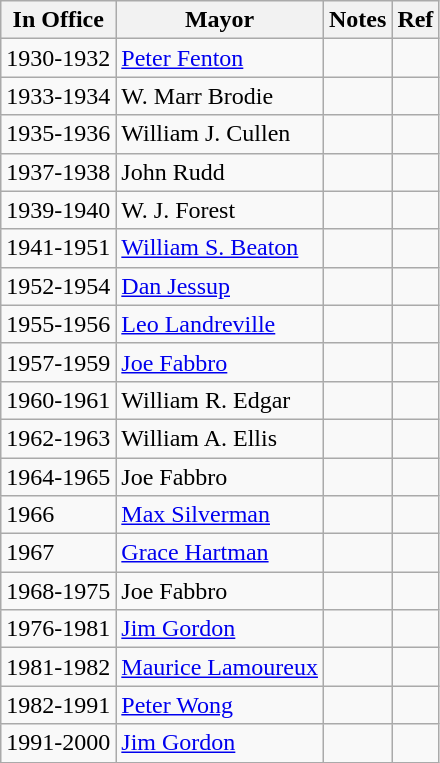<table class=wikitable>
<tr>
<th>In Office</th>
<th>Mayor</th>
<th>Notes</th>
<th>Ref</th>
</tr>
<tr valign=top>
<td>1930-1932</td>
<td><a href='#'>Peter Fenton</a></td>
<td></td>
<td></td>
</tr>
<tr valign=top>
<td>1933-1934</td>
<td>W. Marr Brodie</td>
<td></td>
<td></td>
</tr>
<tr valign=top>
<td>1935-1936</td>
<td>William J. Cullen</td>
<td></td>
<td></td>
</tr>
<tr valign=top>
<td>1937-1938</td>
<td>John Rudd</td>
<td></td>
<td></td>
</tr>
<tr valign=top>
<td>1939-1940</td>
<td>W. J. Forest</td>
<td></td>
<td></td>
</tr>
<tr valign=top>
<td>1941-1951</td>
<td><a href='#'>William S. Beaton</a></td>
<td></td>
<td></td>
</tr>
<tr valign=top>
<td>1952-1954</td>
<td><a href='#'>Dan Jessup</a></td>
<td></td>
<td></td>
</tr>
<tr valign=top>
<td>1955-1956</td>
<td><a href='#'>Leo Landreville</a></td>
<td></td>
<td></td>
</tr>
<tr valign=top>
<td>1957-1959</td>
<td><a href='#'>Joe Fabbro</a></td>
<td></td>
<td></td>
</tr>
<tr valign=top>
<td>1960-1961</td>
<td>William R. Edgar</td>
<td></td>
<td></td>
</tr>
<tr valign=top>
<td>1962-1963</td>
<td>William A. Ellis</td>
<td></td>
<td></td>
</tr>
<tr valign=top>
<td>1964-1965</td>
<td>Joe Fabbro</td>
<td></td>
<td></td>
</tr>
<tr valign=top>
<td>1966</td>
<td><a href='#'>Max Silverman</a></td>
<td></td>
<td></td>
</tr>
<tr valign=top>
<td>1967</td>
<td><a href='#'>Grace Hartman</a></td>
<td></td>
<td></td>
</tr>
<tr valign=top>
<td>1968-1975</td>
<td>Joe Fabbro</td>
<td></td>
<td></td>
</tr>
<tr valign=top>
<td>1976-1981</td>
<td><a href='#'>Jim Gordon</a></td>
<td></td>
<td></td>
</tr>
<tr valign=top>
<td>1981-1982</td>
<td><a href='#'>Maurice Lamoureux</a></td>
<td></td>
<td></td>
</tr>
<tr valign=top>
<td>1982-1991</td>
<td><a href='#'>Peter Wong</a></td>
<td></td>
<td></td>
</tr>
<tr valign=top>
<td>1991-2000</td>
<td><a href='#'>Jim Gordon</a></td>
<td></td>
<td></td>
</tr>
</table>
